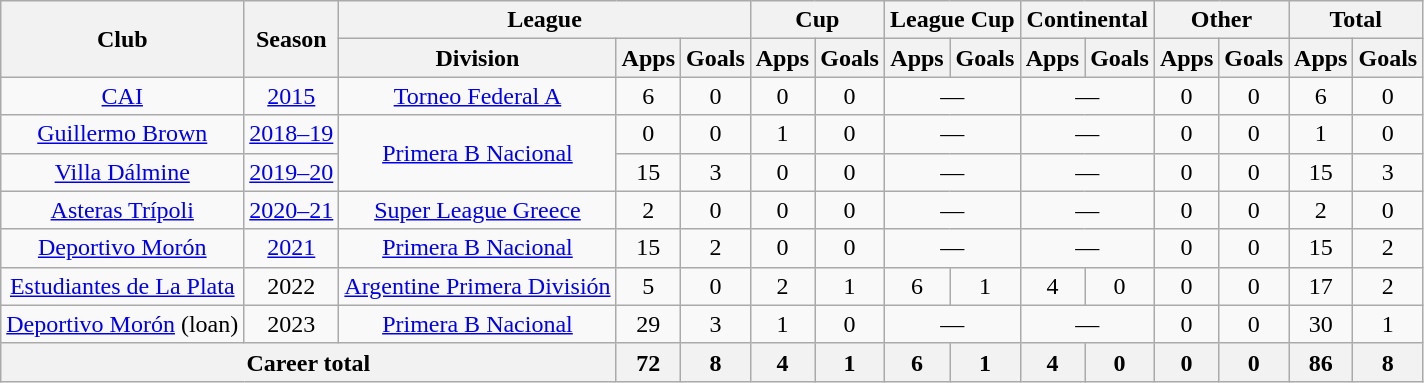<table class="wikitable" style="text-align:center">
<tr>
<th rowspan="2">Club</th>
<th rowspan="2">Season</th>
<th colspan="3">League</th>
<th colspan="2">Cup</th>
<th colspan="2">League Cup</th>
<th colspan="2">Continental</th>
<th colspan="2">Other</th>
<th colspan="2">Total</th>
</tr>
<tr>
<th>Division</th>
<th>Apps</th>
<th>Goals</th>
<th>Apps</th>
<th>Goals</th>
<th>Apps</th>
<th>Goals</th>
<th>Apps</th>
<th>Goals</th>
<th>Apps</th>
<th>Goals</th>
<th>Apps</th>
<th>Goals</th>
</tr>
<tr>
<td rowspan="1"><a href='#'>CAI</a></td>
<td><a href='#'>2015</a></td>
<td rowspan="1"><a href='#'>Torneo Federal A</a></td>
<td>6</td>
<td>0</td>
<td>0</td>
<td>0</td>
<td colspan="2">—</td>
<td colspan="2">—</td>
<td>0</td>
<td>0</td>
<td>6</td>
<td>0</td>
</tr>
<tr>
<td rowspan="1"><a href='#'>Guillermo Brown</a></td>
<td><a href='#'>2018–19</a></td>
<td rowspan="2"><a href='#'>Primera B Nacional</a></td>
<td>0</td>
<td>0</td>
<td>1</td>
<td>0</td>
<td colspan="2">—</td>
<td colspan="2">—</td>
<td>0</td>
<td>0</td>
<td>1</td>
<td>0</td>
</tr>
<tr>
<td rowspan="1"><a href='#'>Villa Dálmine</a></td>
<td><a href='#'>2019–20</a></td>
<td>15</td>
<td>3</td>
<td>0</td>
<td>0</td>
<td colspan="2">—</td>
<td colspan="2">—</td>
<td>0</td>
<td>0</td>
<td>15</td>
<td>3</td>
</tr>
<tr>
<td rowspan="1"><a href='#'>Asteras Trípoli</a></td>
<td><a href='#'>2020–21</a></td>
<td rowspan="1"><a href='#'>Super League Greece</a></td>
<td>2</td>
<td>0</td>
<td>0</td>
<td>0</td>
<td colspan="2">—</td>
<td colspan="2">—</td>
<td>0</td>
<td>0</td>
<td>2</td>
<td>0</td>
</tr>
<tr>
<td rowspan="1"><a href='#'>Deportivo Morón</a></td>
<td><a href='#'>2021</a></td>
<td rowspan="1"><a href='#'>Primera B Nacional</a></td>
<td>15</td>
<td>2</td>
<td>0</td>
<td>0</td>
<td colspan="2">—</td>
<td colspan="2">—</td>
<td>0</td>
<td>0</td>
<td>15</td>
<td>2</td>
</tr>
<tr>
<td rowspan="1"><a href='#'>Estudiantes de La Plata</a></td>
<td>2022</td>
<td rowspan="1"><a href='#'>Argentine Primera División</a></td>
<td>5</td>
<td>0</td>
<td>2</td>
<td>1</td>
<td>6</td>
<td>1</td>
<td>4</td>
<td>0</td>
<td>0</td>
<td>0</td>
<td>17</td>
<td>2</td>
</tr>
<tr>
<td rowspan="1"><a href='#'>Deportivo Morón</a> (loan)</td>
<td>2023</td>
<td rowspan="1"><a href='#'>Primera B Nacional</a></td>
<td>29</td>
<td>3</td>
<td>1</td>
<td>0</td>
<td colspan="2">—</td>
<td colspan="2">—</td>
<td>0</td>
<td>0</td>
<td>30</td>
<td>1</td>
</tr>
<tr>
<th colspan="3">Career total</th>
<th>72</th>
<th>8</th>
<th>4</th>
<th>1</th>
<th>6</th>
<th>1</th>
<th>4</th>
<th>0</th>
<th>0</th>
<th>0</th>
<th>86</th>
<th>8</th>
</tr>
</table>
